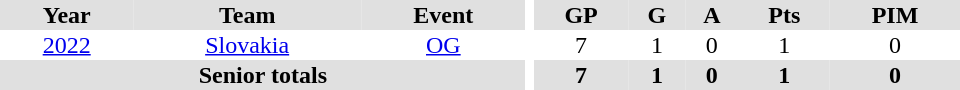<table border="0" cellpadding="1" cellspacing="0" ID="Table3" style="text-align:center; width:40em">
<tr ALIGN="center" bgcolor="#e0e0e0">
<th>Year</th>
<th>Team</th>
<th>Event</th>
<th rowspan="99" bgcolor="#ffffff"></th>
<th>GP</th>
<th>G</th>
<th>A</th>
<th>Pts</th>
<th>PIM</th>
</tr>
<tr>
<td><a href='#'>2022</a></td>
<td><a href='#'>Slovakia</a></td>
<td><a href='#'>OG</a></td>
<td>7</td>
<td>1</td>
<td>0</td>
<td>1</td>
<td>0</td>
</tr>
<tr bgcolor="#e0e0e0">
<th colspan="3">Senior totals</th>
<th>7</th>
<th>1</th>
<th>0</th>
<th>1</th>
<th>0</th>
</tr>
</table>
